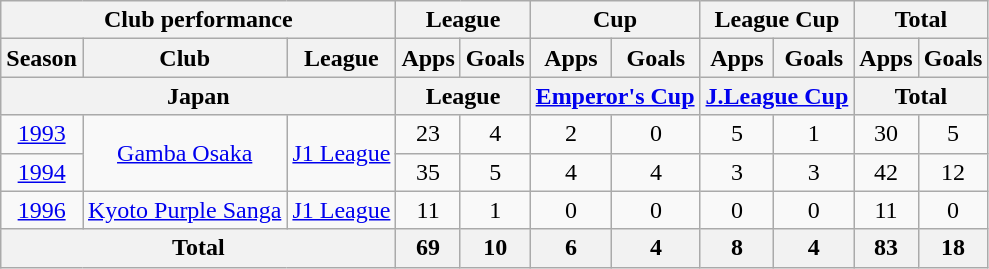<table class="wikitable" style="text-align:center;">
<tr>
<th colspan=3>Club performance</th>
<th colspan=2>League</th>
<th colspan=2>Cup</th>
<th colspan=2>League Cup</th>
<th colspan=2>Total</th>
</tr>
<tr>
<th>Season</th>
<th>Club</th>
<th>League</th>
<th>Apps</th>
<th>Goals</th>
<th>Apps</th>
<th>Goals</th>
<th>Apps</th>
<th>Goals</th>
<th>Apps</th>
<th>Goals</th>
</tr>
<tr>
<th colspan=3>Japan</th>
<th colspan=2>League</th>
<th colspan=2><a href='#'>Emperor's Cup</a></th>
<th colspan=2><a href='#'>J.League Cup</a></th>
<th colspan=2>Total</th>
</tr>
<tr>
<td><a href='#'>1993</a></td>
<td rowspan="2"><a href='#'>Gamba Osaka</a></td>
<td rowspan="2"><a href='#'>J1 League</a></td>
<td>23</td>
<td>4</td>
<td>2</td>
<td>0</td>
<td>5</td>
<td>1</td>
<td>30</td>
<td>5</td>
</tr>
<tr>
<td><a href='#'>1994</a></td>
<td>35</td>
<td>5</td>
<td>4</td>
<td>4</td>
<td>3</td>
<td>3</td>
<td>42</td>
<td>12</td>
</tr>
<tr>
<td><a href='#'>1996</a></td>
<td><a href='#'>Kyoto Purple Sanga</a></td>
<td><a href='#'>J1 League</a></td>
<td>11</td>
<td>1</td>
<td>0</td>
<td>0</td>
<td>0</td>
<td>0</td>
<td>11</td>
<td>0</td>
</tr>
<tr>
<th colspan=3>Total</th>
<th>69</th>
<th>10</th>
<th>6</th>
<th>4</th>
<th>8</th>
<th>4</th>
<th>83</th>
<th>18</th>
</tr>
</table>
